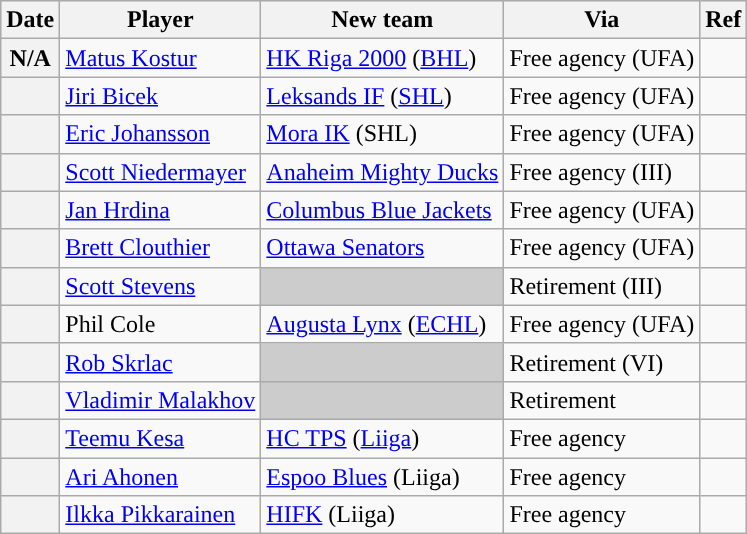<table class="wikitable plainrowheaders">
<tr style="background:#ddd; text-align:center;">
<th>Date</th>
<th>Player</th>
<th>New team</th>
<th>Via</th>
<th>Ref</th>
</tr>
<tr>
<th scope="row">N/A</th>
<td><a href='#'>Matus Kostur</a></td>
<td><a href='#'>HK Riga 2000</a> (<a href='#'>BHL</a>)</td>
<td>Free agency (UFA)</td>
<td></td>
</tr>
<tr>
<th scope="row"></th>
<td><a href='#'>Jiri Bicek</a></td>
<td><a href='#'>Leksands IF</a> (<a href='#'>SHL</a>)</td>
<td>Free agency (UFA)</td>
<td></td>
</tr>
<tr>
<th scope="row"></th>
<td><a href='#'>Eric Johansson</a></td>
<td><a href='#'>Mora IK</a> (SHL)</td>
<td>Free agency (UFA)</td>
<td></td>
</tr>
<tr>
<th scope="row"></th>
<td><a href='#'>Scott Niedermayer</a></td>
<td><a href='#'>Anaheim Mighty Ducks</a></td>
<td>Free agency (III)</td>
<td></td>
</tr>
<tr>
<th scope="row"></th>
<td><a href='#'>Jan Hrdina</a></td>
<td><a href='#'>Columbus Blue Jackets</a></td>
<td>Free agency (UFA)</td>
<td></td>
</tr>
<tr>
<th scope="row"></th>
<td><a href='#'>Brett Clouthier</a></td>
<td><a href='#'>Ottawa Senators</a></td>
<td>Free agency (UFA)</td>
<td></td>
</tr>
<tr>
<th scope="row"></th>
<td><a href='#'>Scott Stevens</a></td>
<td style="background:#ccc"></td>
<td>Retirement (III)</td>
<td></td>
</tr>
<tr>
<th scope="row"></th>
<td>Phil Cole</td>
<td><a href='#'>Augusta Lynx</a> (<a href='#'>ECHL</a>)</td>
<td>Free agency (UFA)</td>
<td></td>
</tr>
<tr>
<th scope="row"></th>
<td><a href='#'>Rob Skrlac</a></td>
<td style="background:#ccc"></td>
<td>Retirement (VI)</td>
<td></td>
</tr>
<tr>
<th scope="row"></th>
<td><a href='#'>Vladimir Malakhov</a></td>
<td style="background:#ccc"></td>
<td>Retirement</td>
<td></td>
</tr>
<tr>
<th scope="row"></th>
<td><a href='#'>Teemu Kesa</a></td>
<td><a href='#'>HC TPS</a> (<a href='#'>Liiga</a>)</td>
<td>Free agency</td>
<td></td>
</tr>
<tr>
<th scope="row"></th>
<td><a href='#'>Ari Ahonen</a></td>
<td><a href='#'>Espoo Blues</a> (Liiga)</td>
<td>Free agency</td>
<td></td>
</tr>
<tr>
<th scope="row"></th>
<td><a href='#'>Ilkka Pikkarainen</a></td>
<td><a href='#'>HIFK</a> (Liiga)</td>
<td>Free agency</td>
<td></td>
</tr>
</table>
